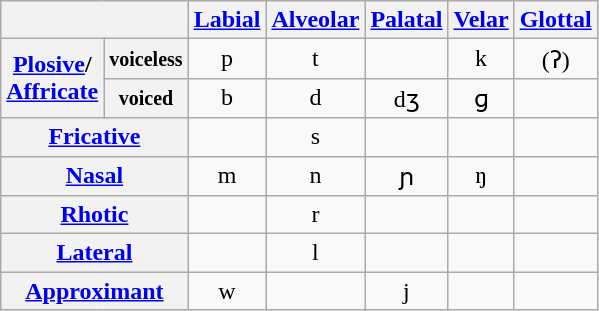<table class="wikitable" style="text-align:center">
<tr>
<th colspan="2"></th>
<th><a href='#'>Labial</a></th>
<th><a href='#'>Alveolar</a></th>
<th><a href='#'>Palatal</a></th>
<th><a href='#'>Velar</a></th>
<th><a href='#'>Glottal</a></th>
</tr>
<tr>
<th rowspan="2"><a href='#'>Plosive</a>/<br><a href='#'>Affricate</a></th>
<th><small>voiceless</small></th>
<td>p</td>
<td>t</td>
<td></td>
<td>k</td>
<td>(ʔ)</td>
</tr>
<tr>
<th><small>voiced</small></th>
<td>b</td>
<td>d</td>
<td>dʒ</td>
<td>ɡ</td>
<td></td>
</tr>
<tr>
<th colspan="2"><a href='#'>Fricative</a></th>
<td></td>
<td>s</td>
<td></td>
<td></td>
<td></td>
</tr>
<tr>
<th colspan="2"><a href='#'>Nasal</a></th>
<td>m</td>
<td>n</td>
<td>ɲ</td>
<td>ŋ</td>
<td></td>
</tr>
<tr>
<th colspan="2"><a href='#'>Rhotic</a></th>
<td></td>
<td>r</td>
<td></td>
<td></td>
<td></td>
</tr>
<tr>
<th colspan="2"><a href='#'>Lateral</a></th>
<td></td>
<td>l</td>
<td></td>
<td></td>
<td></td>
</tr>
<tr>
<th colspan="2"><a href='#'>Approximant</a></th>
<td>w</td>
<td></td>
<td>j</td>
<td></td>
<td></td>
</tr>
</table>
